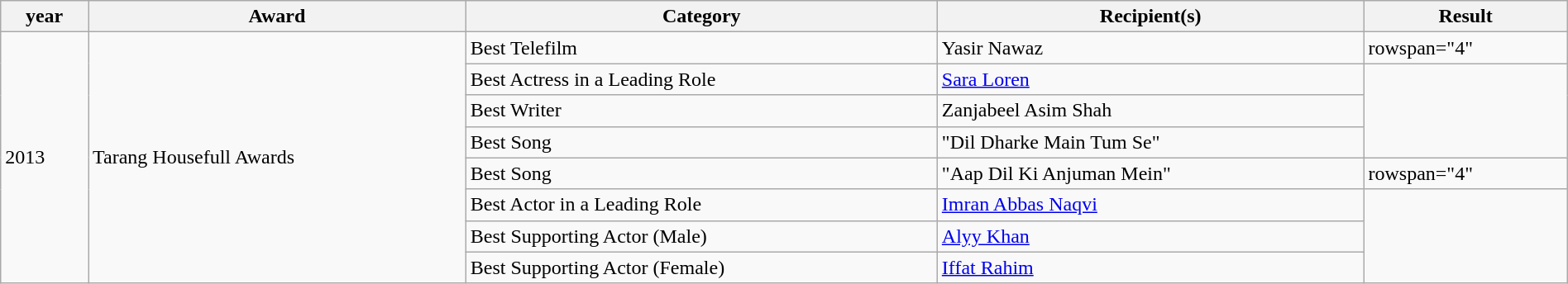<table class="wikitable" style="width:100%">
<tr>
<th>year</th>
<th>Award</th>
<th>Category</th>
<th>Recipient(s)</th>
<th>Result</th>
</tr>
<tr>
<td rowspan="8">2013</td>
<td rowspan="8">Tarang Housefull Awards</td>
<td>Best Telefilm</td>
<td>Yasir Nawaz</td>
<td>rowspan="4" </td>
</tr>
<tr>
<td>Best Actress in a Leading Role</td>
<td><a href='#'>Sara Loren</a></td>
</tr>
<tr>
<td>Best Writer</td>
<td>Zanjabeel Asim Shah</td>
</tr>
<tr>
<td>Best Song</td>
<td>"Dil Dharke Main Tum Se"</td>
</tr>
<tr>
<td>Best Song</td>
<td>"Aap Dil Ki Anjuman Mein"</td>
<td>rowspan="4" </td>
</tr>
<tr>
<td>Best Actor in a Leading Role</td>
<td><a href='#'>Imran Abbas Naqvi</a></td>
</tr>
<tr>
<td>Best Supporting Actor (Male)</td>
<td><a href='#'>Alyy Khan</a></td>
</tr>
<tr>
<td>Best Supporting Actor (Female)</td>
<td><a href='#'>Iffat Rahim</a></td>
</tr>
</table>
